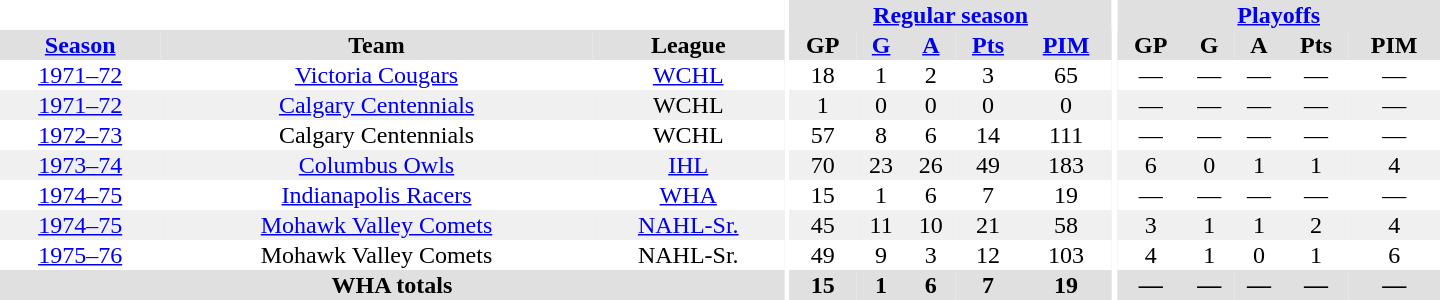<table border="0" cellpadding="1" cellspacing="0" style="text-align:center; width:60em">
<tr bgcolor="#e0e0e0">
<th colspan="3" bgcolor="#ffffff"></th>
<th rowspan="99" bgcolor="#ffffff"></th>
<th colspan="5"><a href='#'>Regular season</a></th>
<th rowspan="99" bgcolor="#ffffff"></th>
<th colspan="5"><a href='#'>Playoffs</a></th>
</tr>
<tr bgcolor="#e0e0e0">
<th><a href='#'>Season</a></th>
<th>Team</th>
<th>League</th>
<th>GP</th>
<th><a href='#'>G</a></th>
<th><a href='#'>A</a></th>
<th><a href='#'>Pts</a></th>
<th><a href='#'>PIM</a></th>
<th>GP</th>
<th>G</th>
<th>A</th>
<th>Pts</th>
<th>PIM</th>
</tr>
<tr>
<td><a href='#'>1971–72</a></td>
<td><a href='#'>Victoria Cougars</a></td>
<td><a href='#'>WCHL</a></td>
<td>18</td>
<td>1</td>
<td>2</td>
<td>3</td>
<td>65</td>
<td>—</td>
<td>—</td>
<td>—</td>
<td>—</td>
<td>—</td>
</tr>
<tr bgcolor="#f0f0f0">
<td><a href='#'>1971–72</a></td>
<td><a href='#'>Calgary Centennials</a></td>
<td>WCHL</td>
<td>1</td>
<td>0</td>
<td>0</td>
<td>0</td>
<td>0</td>
<td>—</td>
<td>—</td>
<td>—</td>
<td>—</td>
<td>—</td>
</tr>
<tr>
<td><a href='#'>1972–73</a></td>
<td>Calgary Centennials</td>
<td>WCHL</td>
<td>57</td>
<td>8</td>
<td>6</td>
<td>14</td>
<td>111</td>
<td>—</td>
<td>—</td>
<td>—</td>
<td>—</td>
<td>—</td>
</tr>
<tr bgcolor="#f0f0f0">
<td><a href='#'>1973–74</a></td>
<td><a href='#'>Columbus Owls</a></td>
<td><a href='#'>IHL</a></td>
<td>70</td>
<td>23</td>
<td>26</td>
<td>49</td>
<td>183</td>
<td>6</td>
<td>0</td>
<td>1</td>
<td>1</td>
<td>4</td>
</tr>
<tr>
<td><a href='#'>1974–75</a></td>
<td><a href='#'>Indianapolis Racers</a></td>
<td><a href='#'>WHA</a></td>
<td>15</td>
<td>1</td>
<td>6</td>
<td>7</td>
<td>19</td>
<td>—</td>
<td>—</td>
<td>—</td>
<td>—</td>
<td>—</td>
</tr>
<tr bgcolor="#f0f0f0">
<td><a href='#'>1974–75</a></td>
<td><a href='#'>Mohawk Valley Comets</a></td>
<td><a href='#'>NAHL-Sr.</a></td>
<td>45</td>
<td>11</td>
<td>10</td>
<td>21</td>
<td>58</td>
<td>3</td>
<td>1</td>
<td>1</td>
<td>2</td>
<td>4</td>
</tr>
<tr>
<td><a href='#'>1975–76</a></td>
<td>Mohawk Valley Comets</td>
<td>NAHL-Sr.</td>
<td>49</td>
<td>9</td>
<td>3</td>
<td>12</td>
<td>103</td>
<td>4</td>
<td>1</td>
<td>0</td>
<td>1</td>
<td>6</td>
</tr>
<tr>
</tr>
<tr ALIGN="center" bgcolor="#e0e0e0">
<th colspan="3">WHA totals</th>
<th ALIGN="center">15</th>
<th ALIGN="center">1</th>
<th ALIGN="center">6</th>
<th ALIGN="center">7</th>
<th ALIGN="center">19</th>
<th ALIGN="center">—</th>
<th ALIGN="center">—</th>
<th ALIGN="center">—</th>
<th ALIGN="center">—</th>
<th ALIGN="center">—</th>
</tr>
</table>
